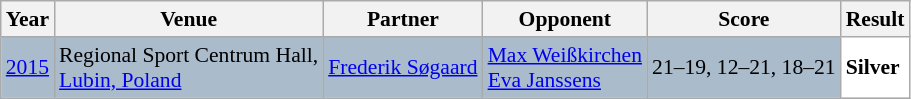<table class="sortable wikitable" style="font-size: 90%;">
<tr>
<th>Year</th>
<th>Venue</th>
<th>Partner</th>
<th>Opponent</th>
<th>Score</th>
<th>Result</th>
</tr>
<tr style="background:#AABBCC">
<td align="center"><a href='#'>2015</a></td>
<td align="left">Regional Sport Centrum Hall,<br><a href='#'>Lubin, Poland</a></td>
<td align="left"> <a href='#'>Frederik Søgaard</a></td>
<td align="left"> <a href='#'>Max Weißkirchen</a> <br>  <a href='#'>Eva Janssens</a></td>
<td align="left">21–19, 12–21, 18–21</td>
<td style="text-align:left; background:white"> <strong>Silver</strong></td>
</tr>
</table>
